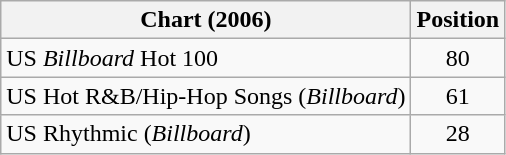<table class="wikitable sortable">
<tr>
<th>Chart (2006)</th>
<th>Position</th>
</tr>
<tr>
<td>US <em>Billboard</em> Hot 100</td>
<td style="text-align:center;">80</td>
</tr>
<tr>
<td>US Hot R&B/Hip-Hop Songs (<em>Billboard</em>)</td>
<td style="text-align:center;">61</td>
</tr>
<tr>
<td>US Rhythmic (<em>Billboard</em>)</td>
<td style="text-align:center;">28</td>
</tr>
</table>
